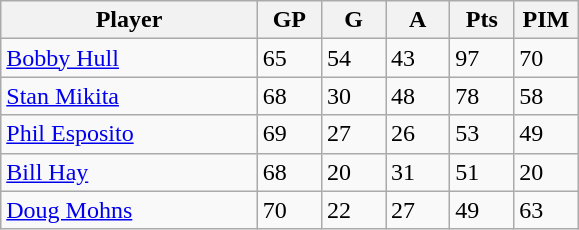<table class="wikitable">
<tr>
<th bgcolor="#DDDDFF" width="40%">Player</th>
<th bgcolor="#DDDDFF" width="10%">GP</th>
<th bgcolor="#DDDDFF" width="10%">G</th>
<th bgcolor="#DDDDFF" width="10%">A</th>
<th bgcolor="#DDDDFF" width="10%">Pts</th>
<th bgcolor="#DDDDFF" width="10%">PIM</th>
</tr>
<tr>
<td><a href='#'>Bobby Hull</a></td>
<td>65</td>
<td>54</td>
<td>43</td>
<td>97</td>
<td>70</td>
</tr>
<tr>
<td><a href='#'>Stan Mikita</a></td>
<td>68</td>
<td>30</td>
<td>48</td>
<td>78</td>
<td>58</td>
</tr>
<tr>
<td><a href='#'>Phil Esposito</a></td>
<td>69</td>
<td>27</td>
<td>26</td>
<td>53</td>
<td>49</td>
</tr>
<tr>
<td><a href='#'>Bill Hay</a></td>
<td>68</td>
<td>20</td>
<td>31</td>
<td>51</td>
<td>20</td>
</tr>
<tr>
<td><a href='#'>Doug Mohns</a></td>
<td>70</td>
<td>22</td>
<td>27</td>
<td>49</td>
<td>63</td>
</tr>
</table>
